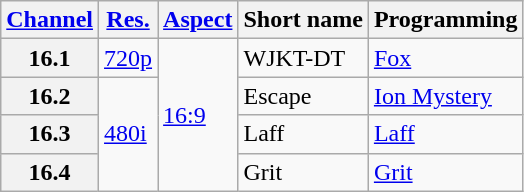<table class="wikitable">
<tr>
<th scope="col"><a href='#'>Channel</a></th>
<th scope="col"><a href='#'>Res.</a></th>
<th scope="col"><a href='#'>Aspect</a></th>
<th scope="col">Short name</th>
<th scope="col">Programming</th>
</tr>
<tr>
<th scope="row">16.1</th>
<td><a href='#'>720p</a></td>
<td rowspan=4><a href='#'>16:9</a></td>
<td>WJKT-DT</td>
<td><a href='#'>Fox</a></td>
</tr>
<tr>
<th scope="row">16.2</th>
<td rowspan=3><a href='#'>480i</a></td>
<td>Escape</td>
<td><a href='#'>Ion Mystery</a></td>
</tr>
<tr>
<th scope="row">16.3</th>
<td>Laff</td>
<td><a href='#'>Laff</a></td>
</tr>
<tr>
<th scope="row">16.4</th>
<td>Grit</td>
<td><a href='#'>Grit</a></td>
</tr>
</table>
